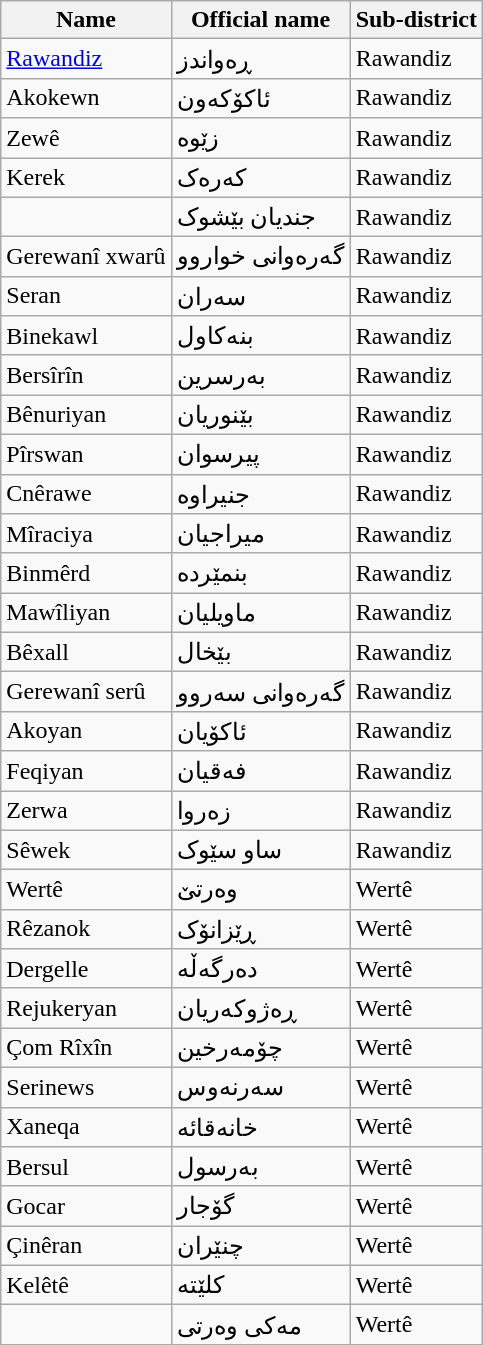<table class="wikitable sortable">
<tr>
<th>Name</th>
<th>Official name</th>
<th>Sub-district</th>
</tr>
<tr>
<td><a href='#'>Rawandiz</a></td>
<td>ڕەواندز</td>
<td>Rawandiz</td>
</tr>
<tr>
<td>Akokewn</td>
<td>ئاکۆکه‌ون</td>
<td>Rawandiz</td>
</tr>
<tr>
<td>Zewê</td>
<td>زێوه‌</td>
<td>Rawandiz</td>
</tr>
<tr>
<td>Kerek</td>
<td>که‌ره‌ک</td>
<td>Rawandiz</td>
</tr>
<tr>
<td></td>
<td>جندیان بێشوک</td>
<td>Rawandiz</td>
</tr>
<tr>
<td>Gerewanî xwarû</td>
<td>گه‌ره‌وانی خواروو</td>
<td>Rawandiz</td>
</tr>
<tr>
<td>Seran</td>
<td>سه‌ران</td>
<td>Rawandiz</td>
</tr>
<tr>
<td>Binekawl</td>
<td>بنه‌کاول</td>
<td>Rawandiz</td>
</tr>
<tr>
<td>Bersîrîn</td>
<td>به‌رسرین</td>
<td>Rawandiz</td>
</tr>
<tr>
<td>Bênuriyan</td>
<td>بێنوریان</td>
<td>Rawandiz</td>
</tr>
<tr>
<td>Pîrswan</td>
<td>پیرسوان</td>
<td>Rawandiz</td>
</tr>
<tr>
<td>Cnêrawe</td>
<td>جنيراوه‌</td>
<td>Rawandiz</td>
</tr>
<tr>
<td>Mîraciya</td>
<td>میراجیان</td>
<td>Rawandiz</td>
</tr>
<tr>
<td>Binmêrd</td>
<td>بنمێرده‌</td>
<td>Rawandiz</td>
</tr>
<tr>
<td>Mawîliyan</td>
<td>ماویلیان</td>
<td>Rawandiz</td>
</tr>
<tr>
<td>Bêxall</td>
<td>بێخال</td>
<td>Rawandiz</td>
</tr>
<tr>
<td>Gerewanî serû</td>
<td>گه‌ره‌وانی سه‌روو</td>
<td>Rawandiz</td>
</tr>
<tr>
<td>Akoyan</td>
<td>ئاکۆیان</td>
<td>Rawandiz</td>
</tr>
<tr>
<td>Feqiyan</td>
<td>فه‌قیان</td>
<td>Rawandiz</td>
</tr>
<tr>
<td>Zerwa</td>
<td>زه‌روا</td>
<td>Rawandiz</td>
</tr>
<tr>
<td>Sêwek</td>
<td>ساو سێوک</td>
<td>Rawandiz</td>
</tr>
<tr>
<td>Wertê</td>
<td>وه‌رتێ</td>
<td>Wertê</td>
</tr>
<tr>
<td>Rêzanok</td>
<td>ڕێزانۆک</td>
<td>Wertê</td>
</tr>
<tr>
<td>Dergelle</td>
<td>ده‌رگه‌ڵه‌‌</td>
<td>Wertê</td>
</tr>
<tr>
<td>Rejukeryan</td>
<td>ڕه‌ژوکه‌ریان</td>
<td>Wertê</td>
</tr>
<tr>
<td>Çom Rîxîn</td>
<td>چۆمه‌رخین</td>
<td>Wertê</td>
</tr>
<tr>
<td>Serinews</td>
<td>سه‌رنه‌وس</td>
<td>Wertê</td>
</tr>
<tr>
<td>Xaneqa</td>
<td>خانه‌قائه‌</td>
<td>Wertê</td>
</tr>
<tr>
<td>Bersul</td>
<td>به‌رسول</td>
<td>Wertê</td>
</tr>
<tr>
<td>Gocar</td>
<td>گۆجار</td>
<td>Wertê</td>
</tr>
<tr>
<td>Çinêran</td>
<td>چنێران</td>
<td>Wertê</td>
</tr>
<tr>
<td>Kelêtê</td>
<td>کلێته‌</td>
<td>Wertê</td>
</tr>
<tr>
<td></td>
<td>مه‌کی وه‌رتی</td>
<td>Wertê</td>
</tr>
</table>
